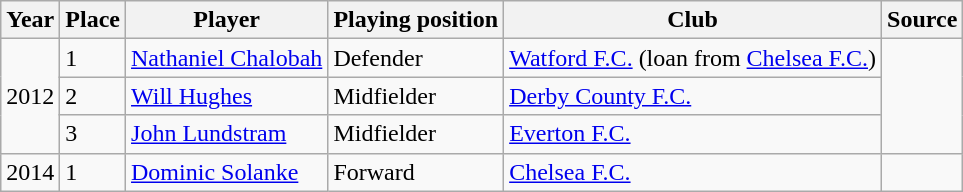<table class="wikitable">
<tr>
<th>Year</th>
<th>Place</th>
<th>Player</th>
<th>Playing position</th>
<th>Club</th>
<th>Source</th>
</tr>
<tr>
<td rowspan="3">2012</td>
<td>1</td>
<td><a href='#'>Nathaniel Chalobah</a></td>
<td>Defender</td>
<td> <a href='#'>Watford F.C.</a> (loan from <a href='#'>Chelsea F.C.</a>)</td>
<td rowspan="3"></td>
</tr>
<tr>
<td>2</td>
<td><a href='#'>Will Hughes</a></td>
<td>Midfielder</td>
<td> <a href='#'>Derby County F.C.</a></td>
</tr>
<tr>
<td>3</td>
<td><a href='#'>John Lundstram</a></td>
<td>Midfielder</td>
<td> <a href='#'>Everton F.C.</a></td>
</tr>
<tr>
<td>2014</td>
<td>1</td>
<td><a href='#'>Dominic Solanke</a></td>
<td>Forward</td>
<td> <a href='#'>Chelsea F.C.</a></td>
<td></td>
</tr>
</table>
